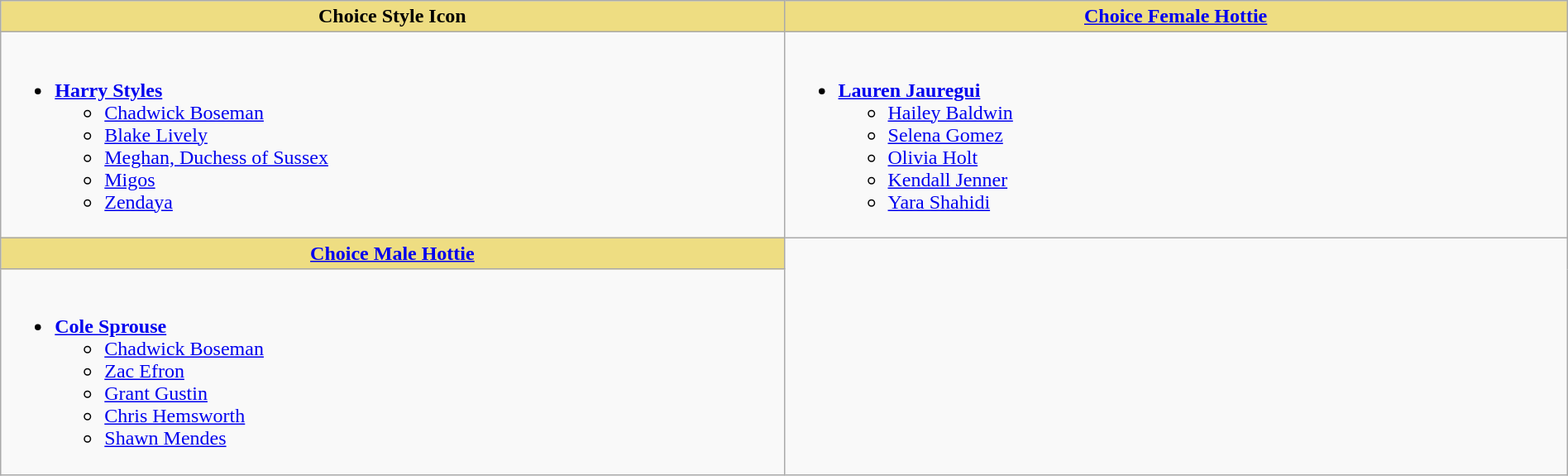<table class="wikitable" style="width:100%">
<tr>
<th style="background:#EEDD82; width:50%">Choice Style Icon</th>
<th style="background:#EEDD82; width:50%"><a href='#'>Choice Female Hottie</a></th>
</tr>
<tr>
<td valign="top"><br><ul><li><strong><a href='#'>Harry Styles</a></strong><ul><li><a href='#'>Chadwick Boseman</a></li><li><a href='#'>Blake Lively</a></li><li><a href='#'>Meghan, Duchess of Sussex</a></li><li><a href='#'>Migos</a></li><li><a href='#'>Zendaya</a></li></ul></li></ul></td>
<td valign="top"><br><ul><li><strong><a href='#'>Lauren Jauregui</a></strong><ul><li><a href='#'>Hailey Baldwin</a></li><li><a href='#'>Selena Gomez</a></li><li><a href='#'>Olivia Holt</a></li><li><a href='#'>Kendall Jenner</a></li><li><a href='#'>Yara Shahidi</a></li></ul></li></ul></td>
</tr>
<tr>
<th style="background:#EEDD82; width:50%"><a href='#'>Choice Male Hottie</a></th>
</tr>
<tr>
<td valign="top"><br><ul><li><strong><a href='#'>Cole Sprouse</a></strong><ul><li><a href='#'>Chadwick Boseman</a></li><li><a href='#'>Zac Efron</a></li><li><a href='#'>Grant Gustin</a></li><li><a href='#'>Chris Hemsworth</a></li><li><a href='#'>Shawn Mendes</a></li></ul></li></ul></td>
</tr>
</table>
